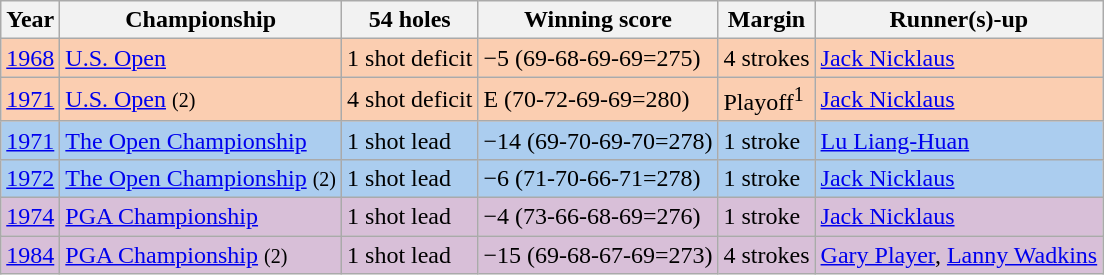<table class="wikitable">
<tr>
<th>Year</th>
<th>Championship</th>
<th>54 holes</th>
<th>Winning score</th>
<th>Margin</th>
<th>Runner(s)-up</th>
</tr>
<tr style="background:#FBCEB1;">
<td align=center><a href='#'>1968</a></td>
<td><a href='#'>U.S. Open</a></td>
<td>1 shot deficit</td>
<td>−5 (69-68-69-69=275)</td>
<td>4 strokes</td>
<td> <a href='#'>Jack Nicklaus</a></td>
</tr>
<tr style="background:#FBCEB1;">
<td align=center><a href='#'>1971</a></td>
<td><a href='#'>U.S. Open</a> <small>(2)</small></td>
<td>4 shot deficit</td>
<td>E (70-72-69-69=280)</td>
<td>Playoff<sup>1</sup></td>
<td> <a href='#'>Jack Nicklaus</a></td>
</tr>
<tr style="background:#ABCDEF;">
<td align=center><a href='#'>1971</a></td>
<td><a href='#'>The Open Championship</a></td>
<td>1 shot lead</td>
<td>−14 (69-70-69-70=278)</td>
<td>1 stroke</td>
<td> <a href='#'>Lu Liang-Huan</a></td>
</tr>
<tr style="background:#ABCDEF;">
<td align=center><a href='#'>1972</a></td>
<td><a href='#'>The Open Championship</a> <small>(2)</small></td>
<td>1 shot lead</td>
<td>−6 (71-70-66-71=278)</td>
<td>1 stroke</td>
<td> <a href='#'>Jack Nicklaus</a></td>
</tr>
<tr style="background:thistle;">
<td align=center><a href='#'>1974</a></td>
<td><a href='#'>PGA Championship</a></td>
<td>1 shot lead</td>
<td>−4 (73-66-68-69=276)</td>
<td>1 stroke</td>
<td> <a href='#'>Jack Nicklaus</a></td>
</tr>
<tr style="background:thistle;">
<td align=center><a href='#'>1984</a></td>
<td><a href='#'>PGA Championship</a> <small>(2)</small></td>
<td>1 shot lead</td>
<td>−15 (69-68-67-69=273)</td>
<td>4 strokes</td>
<td> <a href='#'>Gary Player</a>,  <a href='#'>Lanny Wadkins</a></td>
</tr>
</table>
